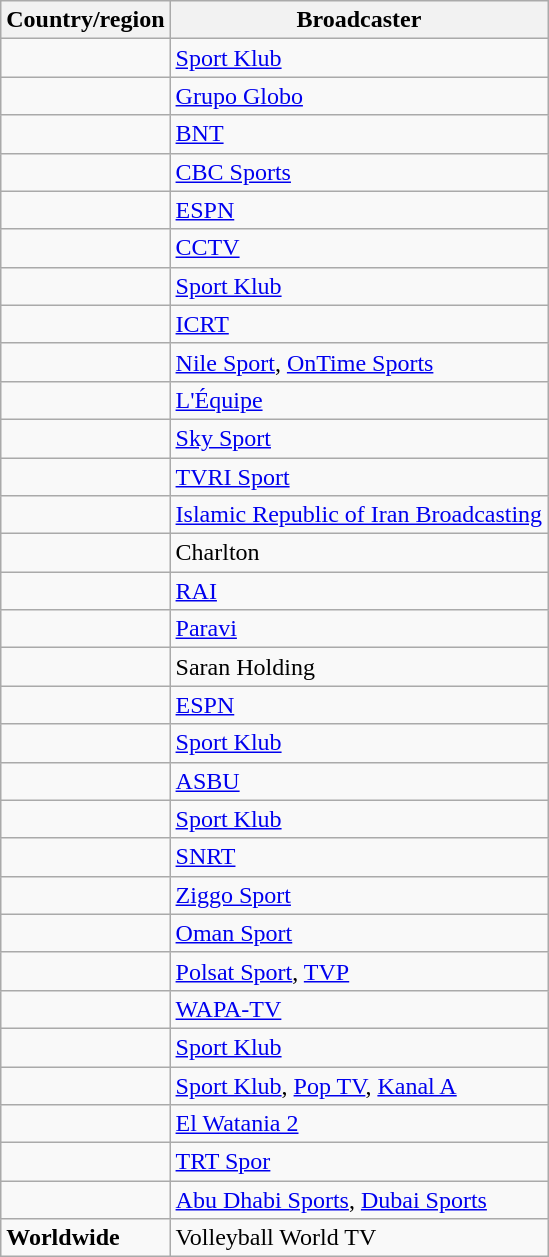<table class="wikitable sortable" style="text-align:left;">
<tr>
<th>Country/region</th>
<th>Broadcaster</th>
</tr>
<tr>
<td><strong></strong></td>
<td><a href='#'>Sport Klub</a></td>
</tr>
<tr>
<td><strong></strong></td>
<td><a href='#'>Grupo Globo</a></td>
</tr>
<tr>
<td><strong></strong></td>
<td><a href='#'>BNT</a></td>
</tr>
<tr>
<td><strong></strong></td>
<td><a href='#'>CBC Sports</a></td>
</tr>
<tr>
<td><strong></strong></td>
<td><a href='#'>ESPN</a></td>
</tr>
<tr>
<td><strong></strong></td>
<td><a href='#'>CCTV</a></td>
</tr>
<tr>
<td><strong></strong></td>
<td><a href='#'>Sport Klub</a></td>
</tr>
<tr>
<td><strong></strong></td>
<td><a href='#'>ICRT</a></td>
</tr>
<tr>
<td><strong></strong></td>
<td><a href='#'>Nile Sport</a>, <a href='#'>OnTime Sports</a></td>
</tr>
<tr>
<td><strong></strong></td>
<td><a href='#'>L'Équipe</a></td>
</tr>
<tr>
<td><strong></strong></td>
<td><a href='#'>Sky Sport</a></td>
</tr>
<tr>
<td><strong></strong></td>
<td><a href='#'>TVRI Sport</a></td>
</tr>
<tr>
<td><strong></strong></td>
<td><a href='#'>Islamic Republic of Iran Broadcasting</a></td>
</tr>
<tr>
<td><strong></strong></td>
<td>Charlton</td>
</tr>
<tr>
<td><strong></strong></td>
<td><a href='#'>RAI</a></td>
</tr>
<tr>
<td><strong></strong></td>
<td><a href='#'>Paravi</a></td>
</tr>
<tr>
<td><strong></strong></td>
<td>Saran Holding</td>
</tr>
<tr>
<td><strong></strong></td>
<td><a href='#'>ESPN</a></td>
</tr>
<tr>
<td><strong></strong></td>
<td><a href='#'>Sport Klub</a></td>
</tr>
<tr>
<td><strong></strong></td>
<td><a href='#'>ASBU</a></td>
</tr>
<tr>
<td><strong></strong></td>
<td><a href='#'>Sport Klub</a></td>
</tr>
<tr>
<td><strong></strong></td>
<td><a href='#'>SNRT</a></td>
</tr>
<tr>
<td><strong></strong></td>
<td><a href='#'>Ziggo Sport</a></td>
</tr>
<tr>
<td><strong></strong></td>
<td><a href='#'>Oman Sport</a></td>
</tr>
<tr>
<td><strong></strong></td>
<td><a href='#'>Polsat Sport</a>, <a href='#'>TVP</a></td>
</tr>
<tr>
<td><strong></strong></td>
<td><a href='#'>WAPA-TV</a></td>
</tr>
<tr>
<td><strong></strong></td>
<td><a href='#'>Sport Klub</a></td>
</tr>
<tr>
<td><strong></strong></td>
<td><a href='#'>Sport Klub</a>, <a href='#'>Pop TV</a>, <a href='#'>Kanal A</a></td>
</tr>
<tr>
<td><strong></strong></td>
<td><a href='#'>El Watania 2</a></td>
</tr>
<tr>
<td><strong></strong></td>
<td><a href='#'>TRT Spor</a></td>
</tr>
<tr>
<td><strong></strong></td>
<td><a href='#'>Abu Dhabi Sports</a>, <a href='#'>Dubai Sports</a></td>
</tr>
<tr>
<td><strong>Worldwide</strong></td>
<td>Volleyball World TV</td>
</tr>
</table>
